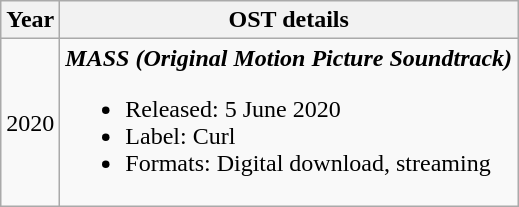<table class="wikitable" style="text-align:center;">
<tr>
<th>Year</th>
<th>OST details</th>
</tr>
<tr>
<td rowspan="1">2020</td>
<td align="left"><strong><em>MASS (Original Motion Picture Soundtrack)</em></strong><br><ul><li>Released: 5 June 2020</li><li>Label: Curl</li><li>Formats: Digital download, streaming</li></ul></td>
</tr>
</table>
